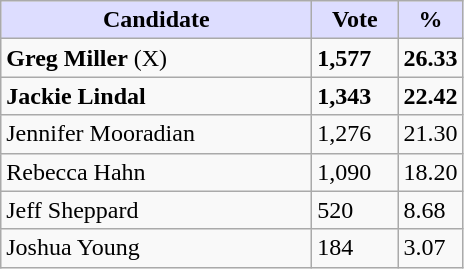<table class="wikitable">
<tr>
<th style="background:#ddf; width:200px;">Candidate</th>
<th style="background:#ddf; width:50px;">Vote</th>
<th style="background:#ddf; width:30px;">%</th>
</tr>
<tr>
<td><strong>Greg Miller</strong> (X)</td>
<td><strong>1,577</strong></td>
<td><strong>26.33</strong></td>
</tr>
<tr>
<td><strong>Jackie Lindal</strong></td>
<td><strong>1,343</strong></td>
<td><strong>22.42</strong></td>
</tr>
<tr>
<td>Jennifer Mooradian</td>
<td>1,276</td>
<td>21.30</td>
</tr>
<tr>
<td>Rebecca Hahn</td>
<td>1,090</td>
<td>18.20</td>
</tr>
<tr>
<td>Jeff Sheppard</td>
<td>520</td>
<td>8.68</td>
</tr>
<tr>
<td>Joshua Young</td>
<td>184</td>
<td>3.07</td>
</tr>
</table>
